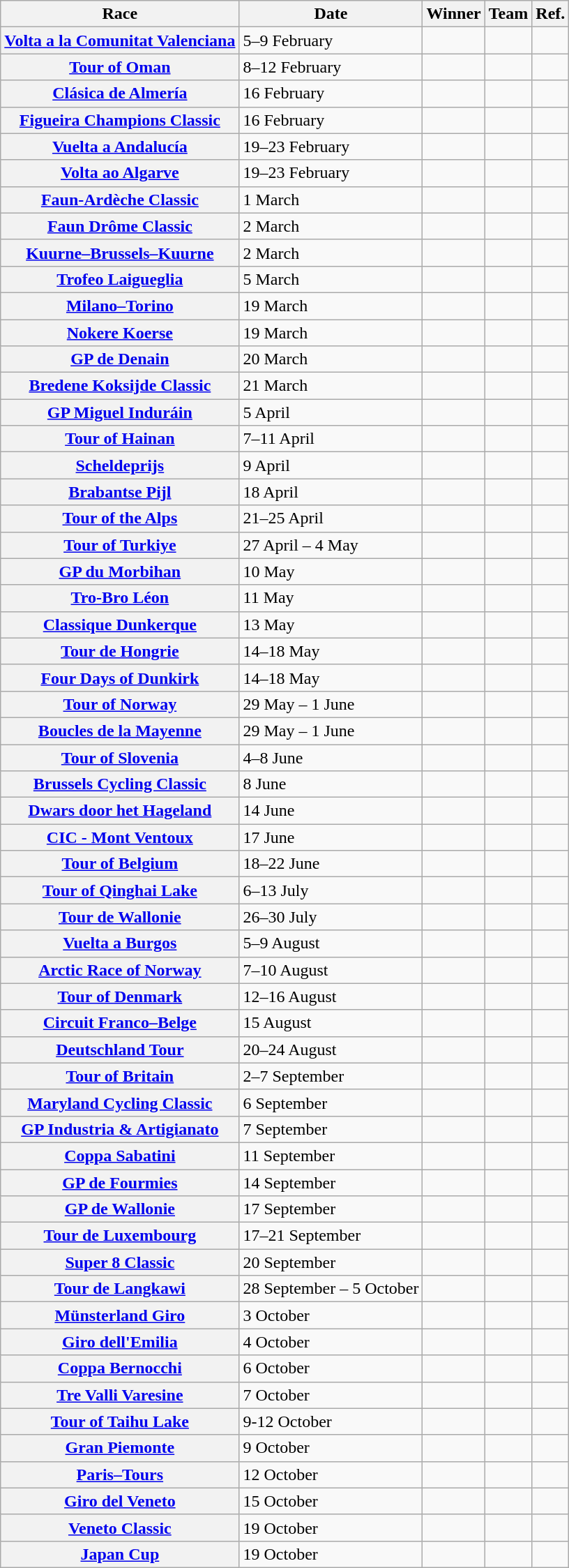<table class="wikitable plainrowheaders">
<tr>
<th scope="col">Race</th>
<th scope="col">Date</th>
<th scope="col">Winner</th>
<th scope="col">Team</th>
<th scope="col">Ref.</th>
</tr>
<tr>
<th scope="row"> <a href='#'>Volta a la Comunitat Valenciana</a></th>
<td>5–9 February</td>
<td></td>
<td></td>
<td></td>
</tr>
<tr>
<th scope="row"> <a href='#'>Tour of Oman</a></th>
<td>8–12 February</td>
<td></td>
<td></td>
<td></td>
</tr>
<tr>
<th scope="row"> <a href='#'>Clásica de Almería</a></th>
<td>16 February</td>
<td></td>
<td></td>
<td></td>
</tr>
<tr>
<th scope="row"> <a href='#'>Figueira Champions Classic</a></th>
<td>16 February</td>
<td></td>
<td></td>
<td></td>
</tr>
<tr>
<th scope="row"> <a href='#'>Vuelta a Andalucía</a></th>
<td>19–23 February</td>
<td></td>
<td></td>
<td></td>
</tr>
<tr>
<th scope="row"> <a href='#'>Volta ao Algarve</a></th>
<td>19–23 February</td>
<td></td>
<td></td>
<td></td>
</tr>
<tr>
<th scope="row"> <a href='#'>Faun-Ardèche Classic</a></th>
<td>1 March</td>
<td></td>
<td></td>
<td></td>
</tr>
<tr>
<th scope="row"> <a href='#'>Faun Drôme Classic</a></th>
<td>2 March</td>
<td></td>
<td></td>
<td></td>
</tr>
<tr>
<th scope="row"> <a href='#'>Kuurne–Brussels–Kuurne</a></th>
<td>2 March</td>
<td></td>
<td></td>
<td></td>
</tr>
<tr>
<th scope="row"> <a href='#'>Trofeo Laigueglia</a></th>
<td>5 March</td>
<td></td>
<td></td>
<td></td>
</tr>
<tr>
<th scope="row"> <a href='#'>Milano–Torino</a></th>
<td>19 March</td>
<td></td>
<td></td>
<td></td>
</tr>
<tr>
<th scope="row"> <a href='#'>Nokere Koerse</a></th>
<td>19 March</td>
<td></td>
<td></td>
<td></td>
</tr>
<tr>
<th scope="row"> <a href='#'>GP de Denain</a></th>
<td>20 March</td>
<td></td>
<td></td>
<td></td>
</tr>
<tr>
<th scope="row"> <a href='#'>Bredene Koksijde Classic</a></th>
<td>21 March</td>
<td></td>
<td></td>
<td></td>
</tr>
<tr>
<th scope="row"> <a href='#'>GP Miguel Induráin</a></th>
<td>5 April</td>
<td></td>
<td></td>
<td></td>
</tr>
<tr>
<th scope="row"> <a href='#'>Tour of Hainan</a></th>
<td>7–11 April</td>
<td></td>
<td></td>
<td></td>
</tr>
<tr>
<th scope="row"> <a href='#'>Scheldeprijs</a></th>
<td>9 April</td>
<td></td>
<td></td>
<td></td>
</tr>
<tr>
<th scope="row"> <a href='#'>Brabantse Pijl</a></th>
<td>18 April</td>
<td></td>
<td></td>
<td></td>
</tr>
<tr>
<th scope="row"> <a href='#'>Tour of the Alps</a></th>
<td>21–25 April</td>
<td></td>
<td></td>
<td></td>
</tr>
<tr>
<th scope="row"> <a href='#'>Tour of Turkiye</a></th>
<td>27 April – 4 May</td>
<td></td>
<td></td>
<td></td>
</tr>
<tr>
<th scope="row"> <a href='#'>GP du Morbihan</a></th>
<td>10 May</td>
<td></td>
<td></td>
<td></td>
</tr>
<tr>
<th scope="row"> <a href='#'>Tro-Bro Léon</a></th>
<td>11 May</td>
<td></td>
<td></td>
<td></td>
</tr>
<tr>
<th scope="row"> <a href='#'>Classique Dunkerque</a></th>
<td>13 May</td>
<td></td>
<td></td>
<td></td>
</tr>
<tr>
<th scope="row"> <a href='#'>Tour de Hongrie</a></th>
<td>14–18 May</td>
<td></td>
<td></td>
<td></td>
</tr>
<tr>
<th scope="row"> <a href='#'>Four Days of Dunkirk</a></th>
<td>14–18 May</td>
<td></td>
<td></td>
<td></td>
</tr>
<tr>
<th scope="row"> <a href='#'>Tour of Norway</a></th>
<td>29 May – 1 June</td>
<td></td>
<td></td>
<td></td>
</tr>
<tr>
<th scope="row"> <a href='#'>Boucles de la Mayenne</a></th>
<td>29 May – 1 June</td>
<td></td>
<td></td>
<td></td>
</tr>
<tr>
<th scope="row"> <a href='#'>Tour of Slovenia</a></th>
<td>4–8 June</td>
<td></td>
<td></td>
<td></td>
</tr>
<tr>
<th scope="row"> <a href='#'>Brussels Cycling Classic</a></th>
<td>8 June</td>
<td></td>
<td></td>
<td></td>
</tr>
<tr>
<th scope="row"> <a href='#'>Dwars door het Hageland</a></th>
<td>14 June</td>
<td></td>
<td></td>
<td></td>
</tr>
<tr>
<th scope="row"> <a href='#'>CIC - Mont Ventoux</a></th>
<td>17 June</td>
<td></td>
<td></td>
<td></td>
</tr>
<tr>
<th scope="row"> <a href='#'>Tour of Belgium</a></th>
<td>18–22 June</td>
<td></td>
<td></td>
<td></td>
</tr>
<tr>
<th scope="row"> <a href='#'>Tour of Qinghai Lake</a></th>
<td>6–13 July</td>
<td></td>
<td></td>
<td></td>
</tr>
<tr>
<th scope="row"> <a href='#'>Tour de Wallonie</a></th>
<td>26–30 July</td>
<td></td>
<td></td>
<td></td>
</tr>
<tr>
<th scope="row"> <a href='#'>Vuelta a Burgos</a></th>
<td>5–9 August</td>
<td></td>
<td></td>
<td></td>
</tr>
<tr>
<th scope="row"> <a href='#'>Arctic Race of Norway</a></th>
<td>7–10 August</td>
<td></td>
<td></td>
<td></td>
</tr>
<tr>
<th scope="row"> <a href='#'>Tour of Denmark</a></th>
<td>12–16 August</td>
<td></td>
<td></td>
<td></td>
</tr>
<tr>
<th scope="row"> <a href='#'>Circuit Franco–Belge</a></th>
<td>15 August</td>
<td></td>
<td></td>
<td></td>
</tr>
<tr>
<th scope="row"> <a href='#'>Deutschland Tour</a></th>
<td>20–24 August</td>
<td></td>
<td></td>
<td></td>
</tr>
<tr>
<th scope="row"> <a href='#'>Tour of Britain</a></th>
<td>2–7 September</td>
<td></td>
<td></td>
<td></td>
</tr>
<tr>
<th scope="row"> <a href='#'>Maryland Cycling Classic</a></th>
<td>6 September</td>
<td></td>
<td></td>
<td></td>
</tr>
<tr>
<th scope="row"> <a href='#'>GP Industria & Artigianato</a></th>
<td>7 September</td>
<td></td>
<td></td>
<td></td>
</tr>
<tr>
<th scope="row"> <a href='#'>Coppa Sabatini</a></th>
<td>11 September</td>
<td></td>
<td></td>
<td></td>
</tr>
<tr>
<th scope="row"> <a href='#'>GP de Fourmies</a></th>
<td>14 September</td>
<td></td>
<td></td>
<td></td>
</tr>
<tr>
<th scope="row"> <a href='#'>GP de Wallonie</a></th>
<td>17 September</td>
<td></td>
<td></td>
<td></td>
</tr>
<tr>
<th scope="row"> <a href='#'>Tour de Luxembourg</a></th>
<td>17–21 September</td>
<td></td>
<td></td>
<td></td>
</tr>
<tr>
<th scope="row"> <a href='#'>Super 8 Classic</a></th>
<td>20 September</td>
<td></td>
<td></td>
<td></td>
</tr>
<tr>
<th scope="row"> <a href='#'>Tour de Langkawi</a></th>
<td>28 September – 5 October</td>
<td></td>
<td></td>
<td></td>
</tr>
<tr>
<th scope="row"> <a href='#'>Münsterland Giro</a></th>
<td>3 October</td>
<td></td>
<td></td>
<td></td>
</tr>
<tr>
<th scope="row"> <a href='#'>Giro dell'Emilia</a></th>
<td>4 October</td>
<td></td>
<td></td>
<td></td>
</tr>
<tr>
<th scope="row"> <a href='#'>Coppa Bernocchi</a></th>
<td>6 October</td>
<td></td>
<td></td>
<td></td>
</tr>
<tr>
<th scope="row"> <a href='#'>Tre Valli Varesine</a></th>
<td>7 October</td>
<td></td>
<td></td>
<td></td>
</tr>
<tr>
<th scope="row"> <a href='#'>Tour of Taihu Lake</a></th>
<td>9-12 October</td>
<td></td>
<td></td>
<td></td>
</tr>
<tr>
<th scope="row"> <a href='#'>Gran Piemonte</a></th>
<td>9 October</td>
<td></td>
<td></td>
<td></td>
</tr>
<tr>
<th scope="row"> <a href='#'>Paris–Tours</a></th>
<td>12 October</td>
<td></td>
<td></td>
<td></td>
</tr>
<tr>
<th scope="row"> <a href='#'>Giro del Veneto</a></th>
<td>15 October</td>
<td></td>
<td></td>
<td></td>
</tr>
<tr>
<th scope="row"> <a href='#'>Veneto Classic</a></th>
<td>19 October</td>
<td></td>
<td></td>
<td></td>
</tr>
<tr>
<th scope="row"> <a href='#'>Japan Cup</a></th>
<td>19 October</td>
<td></td>
<td></td>
<td></td>
</tr>
</table>
